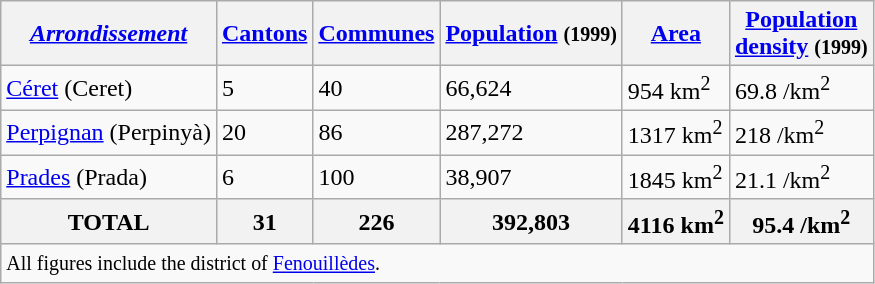<table class="wikitable">
<tr>
<th><a href='#'><em>Arrondissement</em></a></th>
<th><a href='#'>Cantons</a></th>
<th><a href='#'>Communes</a></th>
<th><a href='#'>Population</a> <small>(1999)</small></th>
<th><a href='#'>Area</a></th>
<th><a href='#'>Population<br>density</a> <small>(1999)</small></th>
</tr>
<tr>
<td><a href='#'>Céret</a> (Ceret)</td>
<td>5</td>
<td>40</td>
<td>66,624</td>
<td>954 km<sup>2</sup></td>
<td>69.8 /km<sup>2</sup></td>
</tr>
<tr>
<td><a href='#'>Perpignan</a> (Perpinyà)</td>
<td>20</td>
<td>86</td>
<td>287,272</td>
<td>1317 km<sup>2</sup></td>
<td>218 /km<sup>2</sup></td>
</tr>
<tr>
<td><a href='#'>Prades</a> (Prada)</td>
<td>6</td>
<td>100</td>
<td>38,907</td>
<td>1845 km<sup>2</sup></td>
<td>21.1 /km<sup>2</sup></td>
</tr>
<tr>
<th>TOTAL</th>
<th>31</th>
<th>226</th>
<th>392,803</th>
<th>4116 km<sup>2</sup></th>
<th>95.4 /km<sup>2</sup></th>
</tr>
<tr>
<td colspan=6><small>All figures include the district of <a href='#'>Fenouillèdes</a>.</small></td>
</tr>
</table>
